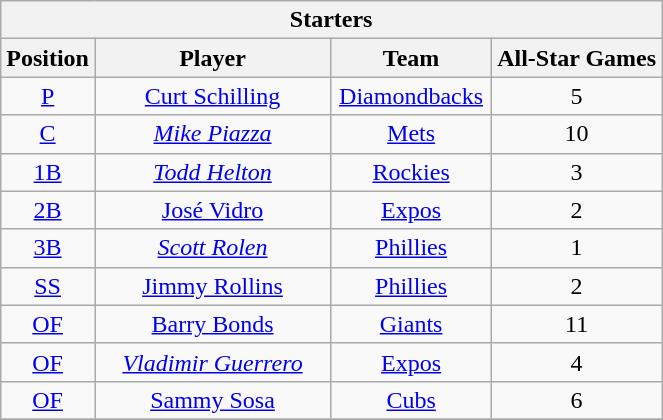<table class="wikitable" style="font-size: 100%; text-align:right;">
<tr>
<th colspan="4">Starters</th>
</tr>
<tr>
<th>Position</th>
<th width="150">Player</th>
<th width="100">Team</th>
<th>All-Star Games</th>
</tr>
<tr>
<td align="center"><a href='#'>P</a></td>
<td align="center"><a href='#'>Curt Schilling</a></td>
<td align="center"><a href='#'>Diamondbacks</a></td>
<td align="center">5</td>
</tr>
<tr>
<td align="center"><a href='#'>C</a></td>
<td align="center"><em><a href='#'>Mike Piazza</a></em></td>
<td align="center"><a href='#'>Mets</a></td>
<td align="center">10</td>
</tr>
<tr>
<td align="center"><a href='#'>1B</a></td>
<td align="center"><em><a href='#'>Todd Helton</a></em></td>
<td align="center"><a href='#'>Rockies</a></td>
<td align="center">3</td>
</tr>
<tr>
<td align="center"><a href='#'>2B</a></td>
<td align="center"><a href='#'>José Vidro</a></td>
<td align="center"><a href='#'>Expos</a></td>
<td align="center">2</td>
</tr>
<tr>
<td align="center"><a href='#'>3B</a></td>
<td align="center"><em><a href='#'>Scott Rolen</a></em></td>
<td align="center"><a href='#'>Phillies</a></td>
<td align="center">1</td>
</tr>
<tr>
<td align="center"><a href='#'>SS</a></td>
<td align="center"><a href='#'>Jimmy Rollins</a></td>
<td align="center"><a href='#'>Phillies</a></td>
<td align="center">2</td>
</tr>
<tr>
<td align="center"><a href='#'>OF</a></td>
<td align="center"><a href='#'>Barry Bonds</a></td>
<td align="center"><a href='#'>Giants</a></td>
<td align="center">11</td>
</tr>
<tr>
<td align="center"><a href='#'>OF</a></td>
<td align="center"><em><a href='#'>Vladimir Guerrero</a></em></td>
<td align="center"><a href='#'>Expos</a></td>
<td align="center">4</td>
</tr>
<tr>
<td align="center"><a href='#'>OF</a></td>
<td align="center"><a href='#'>Sammy Sosa</a></td>
<td align="center"><a href='#'>Cubs</a></td>
<td align="center">6</td>
</tr>
<tr>
</tr>
</table>
